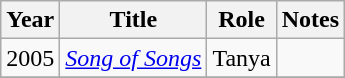<table class="wikitable">
<tr>
<th>Year</th>
<th>Title</th>
<th>Role</th>
<th>Notes</th>
</tr>
<tr>
<td>2005</td>
<td><em><a href='#'>Song of Songs</a></em></td>
<td>Tanya</td>
<td></td>
</tr>
<tr>
</tr>
</table>
